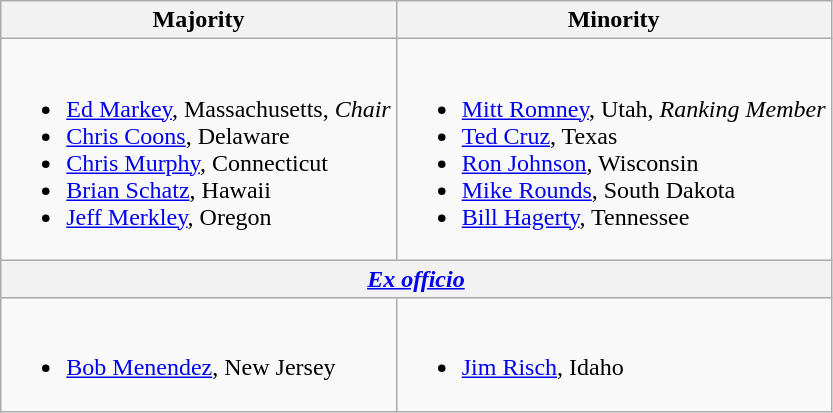<table class=wikitable>
<tr>
<th>Majority</th>
<th>Minority</th>
</tr>
<tr>
<td><br><ul><li><a href='#'>Ed Markey</a>, Massachusetts, <em>Chair</em></li><li><a href='#'>Chris Coons</a>, Delaware</li><li><a href='#'>Chris Murphy</a>, Connecticut</li><li><a href='#'>Brian Schatz</a>, Hawaii</li><li><a href='#'>Jeff Merkley</a>, Oregon</li></ul></td>
<td><br><ul><li><a href='#'>Mitt Romney</a>, Utah, <em>Ranking Member</em></li><li><a href='#'>Ted Cruz</a>, Texas</li><li><a href='#'>Ron Johnson</a>, Wisconsin</li><li><a href='#'>Mike Rounds</a>, South Dakota</li><li><a href='#'>Bill Hagerty</a>, Tennessee</li></ul></td>
</tr>
<tr>
<th colspan=2><em><a href='#'>Ex officio</a></em></th>
</tr>
<tr>
<td><br><ul><li><a href='#'>Bob Menendez</a>, New Jersey</li></ul></td>
<td><br><ul><li><a href='#'>Jim Risch</a>, Idaho</li></ul></td>
</tr>
</table>
